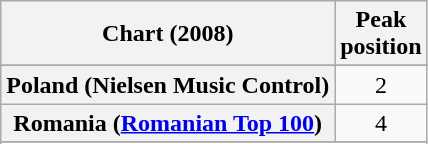<table class="wikitable plainrowheaders sortable" style="text-align:center">
<tr>
<th scope="col">Chart (2008)</th>
<th scope="col">Peak<br>position</th>
</tr>
<tr>
</tr>
<tr>
</tr>
<tr>
</tr>
<tr>
</tr>
<tr>
</tr>
<tr>
</tr>
<tr>
</tr>
<tr>
</tr>
<tr>
</tr>
<tr>
</tr>
<tr>
</tr>
<tr>
</tr>
<tr>
<th scope="row">Poland (Nielsen Music Control)</th>
<td align="center">2</td>
</tr>
<tr>
<th scope="row">Romania (<a href='#'>Romanian Top 100</a>)</th>
<td align="center">4</td>
</tr>
<tr>
</tr>
<tr>
</tr>
<tr>
</tr>
<tr>
</tr>
<tr>
</tr>
<tr>
</tr>
<tr>
</tr>
<tr>
</tr>
</table>
